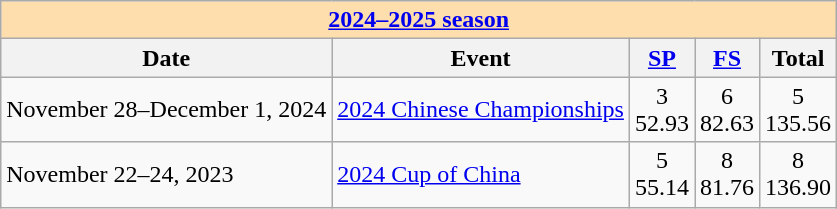<table class="wikitable">
<tr>
<td style="background-color: #ffdead; " colspan=5 align=center><a href='#'><strong>2024–2025 season</strong></a></td>
</tr>
<tr>
<th>Date</th>
<th>Event</th>
<th><a href='#'>SP</a></th>
<th><a href='#'>FS</a></th>
<th>Total</th>
</tr>
<tr>
<td>November 28–December 1, 2024</td>
<td><a href='#'>2024 Chinese Championships</a></td>
<td align=center>3 <br> 52.93</td>
<td align=center>6 <br> 82.63</td>
<td align=center>5 <br> 135.56</td>
</tr>
<tr>
<td>November 22–24, 2023</td>
<td><a href='#'>2024 Cup of China</a></td>
<td align=center>5 <br> 55.14</td>
<td align=center>8 <br> 81.76</td>
<td align=center>8 <br> 136.90</td>
</tr>
</table>
